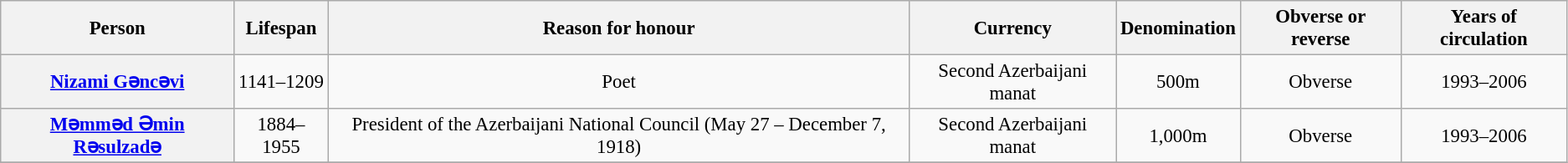<table class="wikitable" style="font-size:95%; text-align:center;">
<tr>
<th>Person</th>
<th>Lifespan</th>
<th>Reason for honour</th>
<th>Currency</th>
<th>Denomination</th>
<th>Obverse or reverse</th>
<th>Years of circulation</th>
</tr>
<tr>
<th><a href='#'>Nizami Gəncəvi</a></th>
<td>1141–1209</td>
<td>Poet</td>
<td>Second Azerbaijani manat</td>
<td>500m</td>
<td>Obverse</td>
<td>1993–2006</td>
</tr>
<tr>
<th><a href='#'>Məmməd Əmin Rəsulzadə</a></th>
<td>1884–1955</td>
<td>President of the Azerbaijani National Council (May 27 – December 7, 1918)</td>
<td>Second Azerbaijani manat</td>
<td>1,000m</td>
<td>Obverse</td>
<td>1993–2006</td>
</tr>
<tr>
</tr>
</table>
